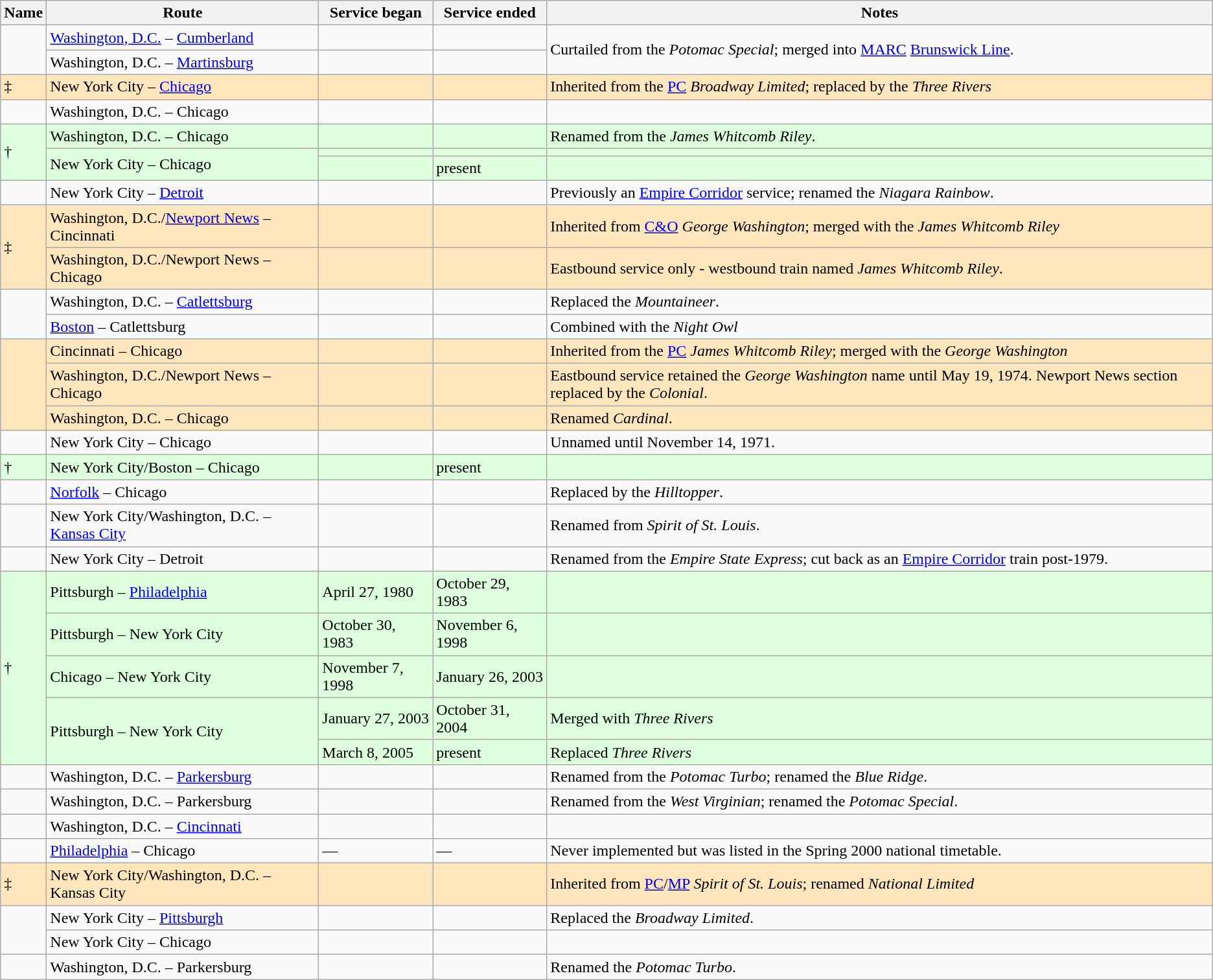<table class="wikitable">
<tr>
<th scope="col">Name</th>
<th scope="col">Route</th>
<th scope="col">Service began</th>
<th scope="col">Service ended</th>
<th>Notes</th>
</tr>
<tr>
<td rowspan=2></td>
<td><a href='#'>Washington, D.C.</a> – <a href='#'>Cumberland</a></td>
<td></td>
<td></td>
<td rowspan=2>Curtailed from the <em>Potomac Special</em>; merged into <a href='#'>MARC</a> <a href='#'>Brunswick Line</a>.</td>
</tr>
<tr>
<td>Washington, D.C. – <a href='#'>Martinsburg</a></td>
<td></td>
<td></td>
</tr>
<tr bgcolor="FFE6BD">
<td> ‡</td>
<td>New York City – <a href='#'>Chicago</a></td>
<td></td>
<td></td>
<td>Inherited from the <a href='#'>PC</a> <em>Broadway Limited</em>; replaced by the <em>Three Rivers</em></td>
</tr>
<tr>
<td></td>
<td>Washington, D.C. – Chicago</td>
<td></td>
<td></td>
<td></td>
</tr>
<tr bgcolor="ddffdd">
<td rowspan=3> †</td>
<td>Washington, D.C. – Chicago</td>
<td></td>
<td></td>
<td>Renamed from the <em>James Whitcomb Riley</em>.</td>
</tr>
<tr bgcolor="ddffdd">
<td rowspan=2>New York City – Chicago</td>
<td></td>
<td></td>
<td></td>
</tr>
<tr bgcolor="ddffdd">
<td></td>
<td>present</td>
<td></td>
</tr>
<tr>
<td></td>
<td>New York City – <a href='#'>Detroit</a></td>
<td></td>
<td></td>
<td>Previously an <a href='#'>Empire Corridor</a> service; renamed the <em>Niagara Rainbow</em>.</td>
</tr>
<tr bgcolor="FFE6BD">
<td rowspan="2"> ‡</td>
<td>Washington, D.C./<a href='#'>Newport News</a> – Cincinnati</td>
<td></td>
<td></td>
<td>Inherited from <a href='#'>C&O</a> <em>George Washington</em>; merged with the <em>James Whitcomb Riley</em></td>
</tr>
<tr bgcolor="FFE6BD">
<td>Washington, D.C./Newport News – Chicago</td>
<td></td>
<td></td>
<td>Eastbound service only - westbound train named <em>James Whitcomb Riley</em>.</td>
</tr>
<tr>
<td rowspan=2></td>
<td>Washington, D.C. – <a href='#'>Catlettsburg</a></td>
<td></td>
<td></td>
<td>Replaced the <em>Mountaineer</em>.</td>
</tr>
<tr>
<td><a href='#'>Boston</a> – Catlettsburg</td>
<td></td>
<td></td>
<td>Combined with the <em>Night Owl</em></td>
</tr>
<tr bgcolor="FFE6BD">
<td rowspan="3"></td>
<td>Cincinnati – Chicago</td>
<td></td>
<td></td>
<td>Inherited from the <a href='#'>PC</a> <em>James Whitcomb Riley</em>; merged with the <em>George Washington</em></td>
</tr>
<tr bgcolor="FFE6BD">
<td>Washington, D.C./Newport News – Chicago</td>
<td></td>
<td></td>
<td>Eastbound service retained the <em>George Washington</em> name until May 19, 1974. Newport News section replaced by the <em>Colonial</em>.</td>
</tr>
<tr bgcolor="FFE6BD">
<td>Washington, D.C. – Chicago</td>
<td></td>
<td></td>
<td>Renamed <em>Cardinal</em>.</td>
</tr>
<tr>
<td></td>
<td>New York City – Chicago</td>
<td></td>
<td></td>
<td>Unnamed until November 14, 1971.</td>
</tr>
<tr bgcolor="ddffdd">
<td> †</td>
<td>New York City/Boston – Chicago</td>
<td></td>
<td>present</td>
<td></td>
</tr>
<tr>
<td></td>
<td><a href='#'>Norfolk</a> – Chicago</td>
<td></td>
<td></td>
<td>Replaced by the <em>Hilltopper</em>.</td>
</tr>
<tr>
<td></td>
<td>New York City/Washington, D.C. – <a href='#'>Kansas City</a></td>
<td></td>
<td></td>
<td>Renamed from <em>Spirit of St. Louis</em>.</td>
</tr>
<tr>
<td></td>
<td>New York City – Detroit</td>
<td></td>
<td></td>
<td>Renamed from the <em>Empire State Express</em>; cut back as an <a href='#'>Empire Corridor</a> train post-1979.</td>
</tr>
<tr bgcolor="ddffdd">
<td rowspan="5"> †</td>
<td>Pittsburgh – <a href='#'>Philadelphia</a></td>
<td>April 27, 1980</td>
<td>October 29, 1983</td>
<td></td>
</tr>
<tr bgcolor="ddffdd">
<td>Pittsburgh – New York City</td>
<td>October 30, 1983</td>
<td>November 6, 1998</td>
<td></td>
</tr>
<tr bgcolor="ddffdd">
<td>Chicago – New York City</td>
<td>November 7, 1998</td>
<td>January 26, 2003</td>
<td></td>
</tr>
<tr bgcolor="ddffdd">
<td rowspan="2">Pittsburgh – New York City</td>
<td>January 27, 2003</td>
<td>October 31, 2004</td>
<td>Merged with <em>Three Rivers</em></td>
</tr>
<tr bgcolor="ddffdd">
<td>March 8, 2005</td>
<td>present</td>
<td>Replaced <em>Three Rivers</em></td>
</tr>
<tr>
<td></td>
<td>Washington, D.C. – <a href='#'>Parkersburg</a></td>
<td></td>
<td></td>
<td>Renamed from the <em>Potomac Turbo</em>; renamed the <em>Blue Ridge</em>.</td>
</tr>
<tr>
<td></td>
<td>Washington, D.C. – Parkersburg</td>
<td></td>
<td></td>
<td>Renamed from the <em>West Virginian</em>; renamed the <em>Potomac Special</em>.</td>
</tr>
<tr>
<td></td>
<td>Washington, D.C. – <a href='#'>Cincinnati</a></td>
<td></td>
<td></td>
<td></td>
</tr>
<tr>
<td></td>
<td><a href='#'>Philadelphia</a> – Chicago</td>
<td>—</td>
<td>—</td>
<td>Never implemented but was listed in the Spring 2000 national timetable.</td>
</tr>
<tr bgcolor="FFE6BD">
<td> ‡</td>
<td>New York City/Washington, D.C. – Kansas City</td>
<td></td>
<td></td>
<td>Inherited from <a href='#'>PC</a>/<a href='#'>MP</a> <em>Spirit of St. Louis</em>; renamed <em>National Limited</em></td>
</tr>
<tr>
<td rowspan="2"></td>
<td>New York City – <a href='#'>Pittsburgh</a></td>
<td></td>
<td></td>
<td>Replaced the <em>Broadway Limited</em>.</td>
</tr>
<tr>
<td>New York City – Chicago</td>
<td></td>
<td></td>
<td></td>
</tr>
<tr>
<td></td>
<td>Washington, D.C. – Parkersburg</td>
<td></td>
<td></td>
<td>Renamed the <em>Potomac Turbo</em>.</td>
</tr>
</table>
